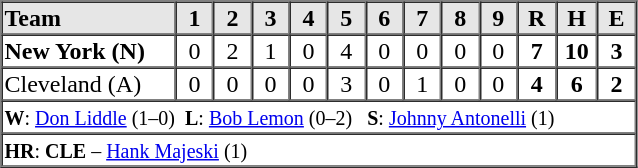<table border=1 cellspacing=0 width=425 style="margin-left:3em;">
<tr style="text-align:center; background-color:#e6e6e6;">
<th align=left width=125>Team</th>
<th width=25>1</th>
<th width=25>2</th>
<th width=25>3</th>
<th width=25>4</th>
<th width=25>5</th>
<th width=25>6</th>
<th width=25>7</th>
<th width=25>8</th>
<th width=25>9</th>
<th width=25>R</th>
<th width=25>H</th>
<th width=25>E</th>
</tr>
<tr style="text-align:center;">
<td align=left><strong>New York (N)</strong></td>
<td>0</td>
<td>2</td>
<td>1</td>
<td>0</td>
<td>4</td>
<td>0</td>
<td>0</td>
<td>0</td>
<td>0</td>
<td><strong>7</strong></td>
<td><strong>10</strong></td>
<td><strong>3</strong></td>
</tr>
<tr style="text-align:center;">
<td align=left>Cleveland (A)</td>
<td>0</td>
<td>0</td>
<td>0</td>
<td>0</td>
<td>3</td>
<td>0</td>
<td>1</td>
<td>0</td>
<td>0</td>
<td><strong>4</strong></td>
<td><strong>6</strong></td>
<td><strong>2</strong></td>
</tr>
<tr style="text-align:left;">
<td colspan=13><small><strong>W</strong>: <a href='#'>Don Liddle</a> (1–0)  <strong>L</strong>: <a href='#'>Bob Lemon</a> (0–2)   <strong>S</strong>: <a href='#'>Johnny Antonelli</a> (1)</small></td>
</tr>
<tr style="text-align:left;">
<td colspan=13><small><strong>HR</strong>: <strong>CLE</strong> – <a href='#'>Hank Majeski</a> (1)</small></td>
</tr>
</table>
